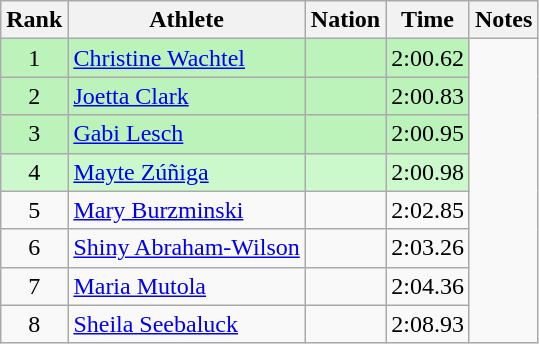<table class="wikitable sortable" style="text-align:center">
<tr>
<th>Rank</th>
<th>Athlete</th>
<th>Nation</th>
<th>Time</th>
<th>Notes</th>
</tr>
<tr style="background:#bbf3bb;">
<td>1</td>
<td align=left><a href='#'>Christine Wachtel</a></td>
<td align=left></td>
<td>2:00.62</td>
</tr>
<tr style="background:#bbf3bb;">
<td>2</td>
<td align=left><a href='#'>Joetta Clark</a></td>
<td align=left></td>
<td>2:00.83</td>
</tr>
<tr style="background:#bbf3bb;">
<td>3</td>
<td align=left><a href='#'>Gabi Lesch</a></td>
<td align=left></td>
<td>2:00.95</td>
</tr>
<tr style="background:#ccf9cc;">
<td>4</td>
<td align=left><a href='#'>Mayte Zúñiga</a></td>
<td align=left></td>
<td>2:00.98</td>
</tr>
<tr>
<td>5</td>
<td align=left><a href='#'>Mary Burzminski</a></td>
<td align=left></td>
<td>2:02.85</td>
</tr>
<tr>
<td>6</td>
<td align=left><a href='#'>Shiny Abraham-Wilson</a></td>
<td align=left></td>
<td>2:03.26</td>
</tr>
<tr>
<td>7</td>
<td align=left><a href='#'>Maria Mutola</a></td>
<td align=left></td>
<td>2:04.36</td>
</tr>
<tr>
<td>8</td>
<td align=left><a href='#'>Sheila Seebaluck</a></td>
<td align=left></td>
<td>2:08.93</td>
</tr>
</table>
